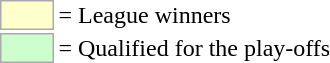<table>
<tr>
<td style="background-color:#ffffcc; border:1px solid #aaaaaa; width:2em;"></td>
<td>= League winners</td>
</tr>
<tr>
<td style="background-color:#ccffcc; border:1px solid #aaaaaa; width:2em;"></td>
<td>= Qualified for the play-offs</td>
</tr>
</table>
